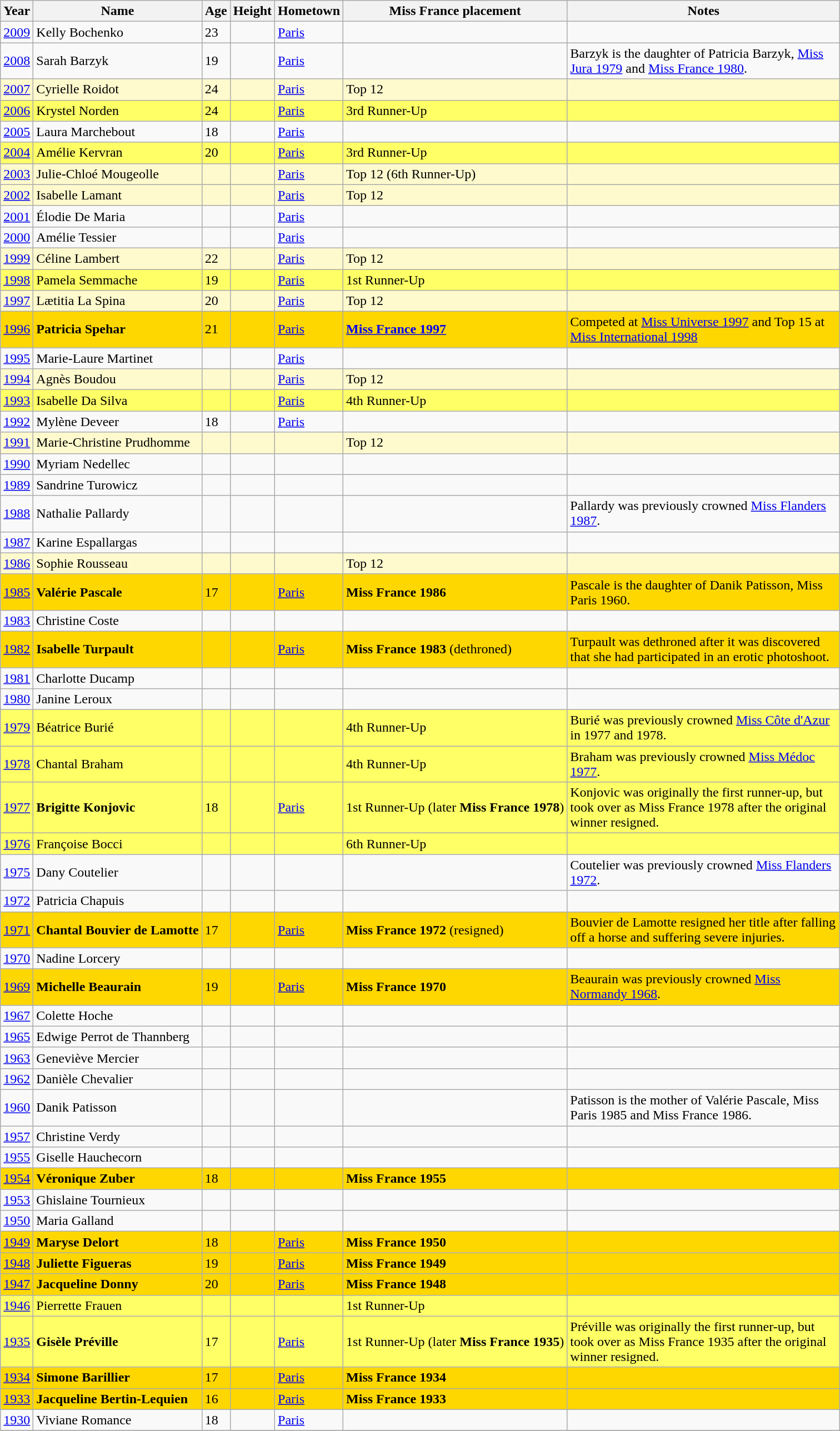<table class="wikitable sortable">
<tr>
<th>Year</th>
<th>Name</th>
<th>Age</th>
<th>Height</th>
<th>Hometown</th>
<th>Miss France placement</th>
<th width=320>Notes</th>
</tr>
<tr>
<td><a href='#'>2009</a></td>
<td>Kelly Bochenko</td>
<td>23</td>
<td></td>
<td><a href='#'>Paris</a></td>
<td></td>
<td></td>
</tr>
<tr>
<td><a href='#'>2008</a></td>
<td>Sarah Barzyk</td>
<td>19</td>
<td></td>
<td><a href='#'>Paris</a></td>
<td></td>
<td>Barzyk is the daughter of Patricia Barzyk, <a href='#'>Miss Jura 1979</a> and <a href='#'>Miss France 1980</a>.</td>
</tr>
<tr bgcolor=#FFFACD>
<td><a href='#'>2007</a></td>
<td>Cyrielle Roidot</td>
<td>24</td>
<td></td>
<td><a href='#'>Paris</a></td>
<td>Top 12</td>
<td></td>
</tr>
<tr bgcolor=#FFFF66>
<td><a href='#'>2006</a></td>
<td>Krystel Norden</td>
<td>24</td>
<td></td>
<td><a href='#'>Paris</a></td>
<td>3rd Runner-Up</td>
<td></td>
</tr>
<tr>
<td><a href='#'>2005</a></td>
<td>Laura Marchebout</td>
<td>18</td>
<td></td>
<td><a href='#'>Paris</a></td>
<td></td>
<td></td>
</tr>
<tr bgcolor=#FFFF66>
<td><a href='#'>2004</a></td>
<td>Amélie Kervran</td>
<td>20</td>
<td></td>
<td><a href='#'>Paris</a></td>
<td>3rd Runner-Up</td>
<td></td>
</tr>
<tr bgcolor=#FFFACD>
<td><a href='#'>2003</a></td>
<td>Julie-Chloé Mougeolle</td>
<td></td>
<td></td>
<td><a href='#'>Paris</a></td>
<td>Top 12 (6th Runner-Up)</td>
<td></td>
</tr>
<tr bgcolor=#FFFACD>
<td><a href='#'>2002</a></td>
<td>Isabelle Lamant</td>
<td></td>
<td></td>
<td><a href='#'>Paris</a></td>
<td>Top 12</td>
<td></td>
</tr>
<tr>
<td><a href='#'>2001</a></td>
<td>Élodie De Maria</td>
<td></td>
<td></td>
<td><a href='#'>Paris</a></td>
<td></td>
<td></td>
</tr>
<tr>
<td><a href='#'>2000</a></td>
<td>Amélie Tessier</td>
<td></td>
<td></td>
<td><a href='#'>Paris</a></td>
<td></td>
<td></td>
</tr>
<tr bgcolor=#FFFACD>
<td><a href='#'>1999</a></td>
<td>Céline Lambert</td>
<td>22</td>
<td></td>
<td><a href='#'>Paris</a></td>
<td>Top 12</td>
<td></td>
</tr>
<tr bgcolor=#FFFF66>
<td><a href='#'>1998</a></td>
<td>Pamela Semmache</td>
<td>19</td>
<td></td>
<td><a href='#'>Paris</a></td>
<td>1st Runner-Up</td>
<td></td>
</tr>
<tr bgcolor=#FFFACD>
<td><a href='#'>1997</a></td>
<td>Lætitia La Spina</td>
<td>20</td>
<td></td>
<td><a href='#'>Paris</a></td>
<td>Top 12</td>
<td></td>
</tr>
<tr bgcolor=gold>
<td><a href='#'>1996</a></td>
<td><strong>Patricia Spehar</strong></td>
<td>21</td>
<td></td>
<td><a href='#'>Paris</a></td>
<td><strong><a href='#'>Miss France 1997</a></strong></td>
<td>Competed at <a href='#'>Miss Universe 1997</a> and Top 15 at <a href='#'>Miss International 1998</a></td>
</tr>
<tr>
<td><a href='#'>1995</a></td>
<td>Marie-Laure Martinet</td>
<td></td>
<td></td>
<td><a href='#'>Paris</a></td>
<td></td>
<td></td>
</tr>
<tr bgcolor=#FFFACD>
<td><a href='#'>1994</a></td>
<td>Agnès Boudou</td>
<td></td>
<td></td>
<td><a href='#'>Paris</a></td>
<td>Top 12</td>
<td></td>
</tr>
<tr bgcolor=#FFFF66>
<td><a href='#'>1993</a></td>
<td>Isabelle Da Silva</td>
<td></td>
<td></td>
<td><a href='#'>Paris</a></td>
<td>4th Runner-Up</td>
<td></td>
</tr>
<tr>
<td><a href='#'>1992</a></td>
<td>Mylène Deveer</td>
<td>18</td>
<td></td>
<td><a href='#'>Paris</a></td>
<td></td>
<td></td>
</tr>
<tr bgcolor=#FFFACD>
<td><a href='#'>1991</a></td>
<td>Marie-Christine Prudhomme</td>
<td></td>
<td></td>
<td></td>
<td>Top 12</td>
<td></td>
</tr>
<tr>
<td><a href='#'>1990</a></td>
<td>Myriam Nedellec</td>
<td></td>
<td></td>
<td></td>
<td></td>
<td></td>
</tr>
<tr>
<td><a href='#'>1989</a></td>
<td>Sandrine Turowicz</td>
<td></td>
<td></td>
<td></td>
<td></td>
<td></td>
</tr>
<tr>
<td><a href='#'>1988</a></td>
<td>Nathalie Pallardy</td>
<td></td>
<td></td>
<td></td>
<td></td>
<td>Pallardy was previously crowned <a href='#'>Miss Flanders 1987</a>.</td>
</tr>
<tr>
<td><a href='#'>1987</a></td>
<td>Karine Espallargas</td>
<td></td>
<td></td>
<td></td>
<td></td>
<td></td>
</tr>
<tr bgcolor=#FFFACD>
<td><a href='#'>1986</a></td>
<td>Sophie Rousseau</td>
<td></td>
<td></td>
<td></td>
<td>Top 12</td>
<td></td>
</tr>
<tr bgcolor=gold>
<td><a href='#'>1985</a></td>
<td><strong>Valérie Pascale</strong></td>
<td>17</td>
<td></td>
<td><a href='#'>Paris</a></td>
<td><strong>Miss France 1986</strong></td>
<td>Pascale is the daughter of Danik Patisson, Miss Paris 1960.</td>
</tr>
<tr>
<td><a href='#'>1983</a></td>
<td>Christine Coste</td>
<td></td>
<td></td>
<td></td>
<td></td>
<td></td>
</tr>
<tr bgcolor=gold>
<td><a href='#'>1982</a></td>
<td><strong>Isabelle Turpault</strong></td>
<td></td>
<td></td>
<td><a href='#'>Paris</a></td>
<td><strong>Miss France 1983</strong> (dethroned)</td>
<td>Turpault was dethroned after it was discovered that she had participated in an erotic photoshoot.</td>
</tr>
<tr>
<td><a href='#'>1981</a></td>
<td>Charlotte Ducamp</td>
<td></td>
<td></td>
<td></td>
<td></td>
<td></td>
</tr>
<tr>
<td><a href='#'>1980</a></td>
<td>Janine Leroux</td>
<td></td>
<td></td>
<td></td>
<td></td>
<td></td>
</tr>
<tr bgcolor=#FFFF66>
<td><a href='#'>1979</a></td>
<td>Béatrice Burié</td>
<td></td>
<td></td>
<td></td>
<td>4th Runner-Up</td>
<td>Burié was previously crowned <a href='#'>Miss Côte d'Azur</a> in 1977 and 1978.</td>
</tr>
<tr bgcolor=#FFFF66>
<td><a href='#'>1978</a></td>
<td>Chantal Braham</td>
<td></td>
<td></td>
<td></td>
<td>4th Runner-Up</td>
<td>Braham was previously crowned <a href='#'>Miss Médoc 1977</a>.</td>
</tr>
<tr bgcolor=#FFFF66>
<td><a href='#'>1977</a></td>
<td><strong>Brigitte Konjovic</strong></td>
<td>18</td>
<td></td>
<td><a href='#'>Paris</a></td>
<td>1st Runner-Up (later <strong>Miss France 1978</strong>)</td>
<td>Konjovic was originally the first runner-up, but took over as Miss France 1978 after the original winner resigned.</td>
</tr>
<tr bgcolor=#FFFF66>
<td><a href='#'>1976</a></td>
<td>Françoise Bocci</td>
<td></td>
<td></td>
<td></td>
<td>6th Runner-Up</td>
<td></td>
</tr>
<tr>
<td><a href='#'>1975</a></td>
<td>Dany Coutelier</td>
<td></td>
<td></td>
<td></td>
<td></td>
<td>Coutelier was previously crowned <a href='#'>Miss Flanders 1972</a>.</td>
</tr>
<tr>
<td><a href='#'>1972</a></td>
<td>Patricia Chapuis</td>
<td></td>
<td></td>
<td></td>
<td></td>
<td></td>
</tr>
<tr bgcolor=gold>
<td><a href='#'>1971</a></td>
<td><strong>Chantal Bouvier de Lamotte</strong></td>
<td>17</td>
<td></td>
<td><a href='#'>Paris</a></td>
<td><strong>Miss France 1972</strong> (resigned)</td>
<td>Bouvier de Lamotte resigned her title after falling off a horse and suffering severe injuries.</td>
</tr>
<tr>
<td><a href='#'>1970</a></td>
<td>Nadine Lorcery</td>
<td></td>
<td></td>
<td></td>
<td></td>
<td></td>
</tr>
<tr bgcolor=gold>
<td><a href='#'>1969</a></td>
<td><strong>Michelle Beaurain</strong></td>
<td>19</td>
<td></td>
<td><a href='#'>Paris</a></td>
<td><strong>Miss France 1970</strong></td>
<td>Beaurain was previously crowned <a href='#'>Miss Normandy 1968</a>.</td>
</tr>
<tr>
<td><a href='#'>1967</a></td>
<td>Colette Hoche</td>
<td></td>
<td></td>
<td></td>
<td></td>
<td></td>
</tr>
<tr>
<td><a href='#'>1965</a></td>
<td>Edwige Perrot de Thannberg</td>
<td></td>
<td></td>
<td></td>
<td></td>
<td></td>
</tr>
<tr>
<td><a href='#'>1963</a></td>
<td>Geneviève Mercier</td>
<td></td>
<td></td>
<td></td>
<td></td>
<td></td>
</tr>
<tr>
<td><a href='#'>1962</a></td>
<td>Danièle Chevalier</td>
<td></td>
<td></td>
<td></td>
<td></td>
<td></td>
</tr>
<tr>
<td><a href='#'>1960</a></td>
<td>Danik Patisson</td>
<td></td>
<td></td>
<td></td>
<td></td>
<td>Patisson is the mother of Valérie Pascale, Miss Paris 1985 and Miss France 1986.</td>
</tr>
<tr>
<td><a href='#'>1957</a></td>
<td>Christine Verdy</td>
<td></td>
<td></td>
<td></td>
<td></td>
<td></td>
</tr>
<tr>
<td><a href='#'>1955</a></td>
<td>Giselle Hauchecorn</td>
<td></td>
<td></td>
<td></td>
<td></td>
<td></td>
</tr>
<tr bgcolor=gold>
<td><a href='#'>1954</a></td>
<td><strong>Véronique Zuber</strong></td>
<td>18</td>
<td></td>
<td></td>
<td><strong>Miss France 1955</strong></td>
<td></td>
</tr>
<tr>
<td><a href='#'>1953</a></td>
<td>Ghislaine Tournieux</td>
<td></td>
<td></td>
<td></td>
<td></td>
<td></td>
</tr>
<tr>
<td><a href='#'>1950</a></td>
<td>Maria Galland</td>
<td></td>
<td></td>
<td></td>
<td></td>
<td></td>
</tr>
<tr bgcolor=gold>
<td><a href='#'>1949</a></td>
<td><strong>Maryse Delort</strong></td>
<td>18</td>
<td></td>
<td><a href='#'>Paris</a></td>
<td><strong>Miss France 1950</strong></td>
<td></td>
</tr>
<tr bgcolor=gold>
<td><a href='#'>1948</a></td>
<td><strong>Juliette Figueras</strong></td>
<td>19</td>
<td></td>
<td><a href='#'>Paris</a></td>
<td><strong>Miss France 1949</strong></td>
<td></td>
</tr>
<tr bgcolor=gold>
<td><a href='#'>1947</a></td>
<td><strong>Jacqueline Donny</strong></td>
<td>20</td>
<td></td>
<td><a href='#'>Paris</a></td>
<td><strong>Miss France 1948</strong></td>
<td></td>
</tr>
<tr bgcolor=#FFFF66>
<td><a href='#'>1946</a></td>
<td>Pierrette Frauen</td>
<td></td>
<td></td>
<td></td>
<td>1st Runner-Up</td>
<td></td>
</tr>
<tr bgcolor=#FFFF66>
<td><a href='#'>1935</a></td>
<td><strong>Gisèle Préville</strong></td>
<td>17</td>
<td></td>
<td><a href='#'>Paris</a></td>
<td>1st Runner-Up (later <strong>Miss France 1935</strong>)</td>
<td>Préville was originally the first runner-up, but took over as Miss France 1935 after the original winner resigned.</td>
</tr>
<tr bgcolor=gold>
<td><a href='#'>1934</a></td>
<td><strong>Simone Barillier</strong></td>
<td>17</td>
<td></td>
<td><a href='#'>Paris</a></td>
<td><strong>Miss France 1934</strong></td>
<td></td>
</tr>
<tr bgcolor=gold>
<td><a href='#'>1933</a></td>
<td><strong>Jacqueline Bertin-Lequien</strong></td>
<td>16</td>
<td></td>
<td><a href='#'>Paris</a></td>
<td><strong>Miss France 1933</strong></td>
<td></td>
</tr>
<tr>
<td><a href='#'>1930</a></td>
<td>Viviane Romance</td>
<td>18</td>
<td></td>
<td><a href='#'>Paris</a></td>
<td></td>
<td></td>
</tr>
<tr>
</tr>
</table>
